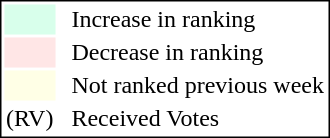<table style="border:1px solid black;">
<tr>
<td style="background:#D8FFEB; width:20px;"></td>
<td> </td>
<td>Increase in ranking</td>
</tr>
<tr>
<td style="background:#FFE6E6; width:20px;"></td>
<td> </td>
<td>Decrease in ranking</td>
</tr>
<tr>
<td style="background:#FFFFE6; width:20px;"></td>
<td> </td>
<td>Not ranked previous week</td>
</tr>
<tr>
<td>(RV)</td>
<td> </td>
<td>Received Votes</td>
</tr>
</table>
